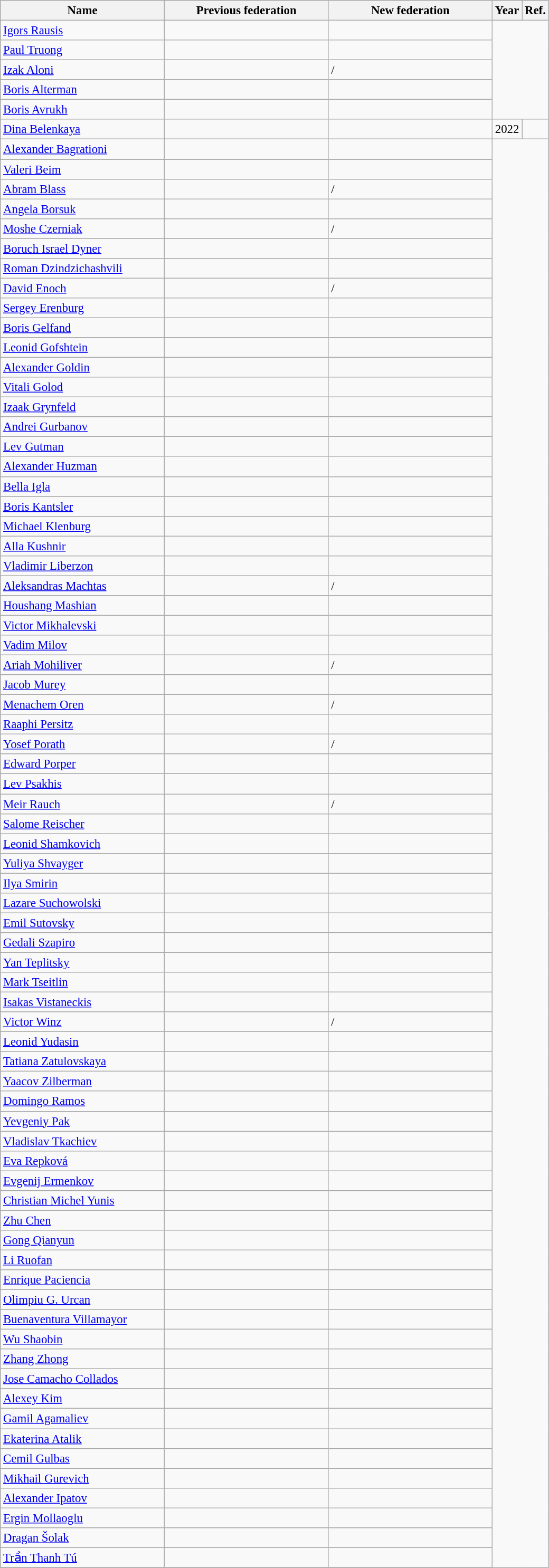<table class="wikitable sortable" style="border-collapse: collapse; font-size: 95%;">
<tr>
<th width=200>Name</th>
<th width=200>Previous federation</th>
<th width=200>New federation</th>
<th>Year</th>
<th>Ref.</th>
</tr>
<tr>
<td><a href='#'>Igors Rausis</a></td>
<td></td>
<td><br></td>
</tr>
<tr>
<td><a href='#'>Paul Truong</a></td>
<td></td>
<td></td>
</tr>
<tr>
<td><a href='#'>Izak Aloni</a></td>
<td></td>
<td>/</td>
</tr>
<tr>
<td><a href='#'>Boris Alterman</a></td>
<td></td>
<td></td>
</tr>
<tr>
<td><a href='#'>Boris Avrukh</a></td>
<td></td>
<td></td>
</tr>
<tr>
<td><a href='#'>Dina Belenkaya</a></td>
<td></td>
<td></td>
<td>2022</td>
<td></td>
</tr>
<tr>
<td><a href='#'>Alexander Bagrationi</a></td>
<td></td>
<td></td>
</tr>
<tr>
<td><a href='#'>Valeri Beim</a></td>
<td></td>
<td><br></td>
</tr>
<tr>
<td><a href='#'>Abram Blass</a></td>
<td></td>
<td>/</td>
</tr>
<tr>
<td><a href='#'>Angela Borsuk</a></td>
<td></td>
<td></td>
</tr>
<tr>
<td><a href='#'>Moshe Czerniak</a></td>
<td></td>
<td>/</td>
</tr>
<tr>
<td><a href='#'>Boruch Israel Dyner</a></td>
<td></td>
<td></td>
</tr>
<tr>
<td><a href='#'>Roman Dzindzichashvili</a></td>
<td></td>
<td><br></td>
</tr>
<tr>
<td><a href='#'>David Enoch</a></td>
<td></td>
<td>/</td>
</tr>
<tr>
<td><a href='#'>Sergey Erenburg</a></td>
<td></td>
<td><br></td>
</tr>
<tr>
<td><a href='#'>Boris Gelfand</a></td>
<td></td>
<td></td>
</tr>
<tr>
<td><a href='#'>Leonid Gofshtein</a></td>
<td></td>
<td></td>
</tr>
<tr>
<td><a href='#'>Alexander Goldin</a></td>
<td></td>
<td><br></td>
</tr>
<tr>
<td><a href='#'>Vitali Golod</a></td>
<td></td>
<td></td>
</tr>
<tr>
<td><a href='#'>Izaak Grynfeld</a></td>
<td></td>
<td></td>
</tr>
<tr>
<td><a href='#'>Andrei Gurbanov</a></td>
<td></td>
<td></td>
</tr>
<tr>
<td><a href='#'>Lev Gutman</a></td>
<td></td>
<td><br></td>
</tr>
<tr>
<td><a href='#'>Alexander Huzman</a></td>
<td></td>
<td></td>
</tr>
<tr>
<td><a href='#'>Bella Igla</a></td>
<td></td>
<td></td>
</tr>
<tr>
<td><a href='#'>Boris Kantsler</a></td>
<td></td>
<td></td>
</tr>
<tr>
<td><a href='#'>Michael Klenburg</a></td>
<td></td>
<td></td>
</tr>
<tr>
<td><a href='#'>Alla Kushnir</a></td>
<td></td>
<td></td>
</tr>
<tr>
<td><a href='#'>Vladimir Liberzon</a></td>
<td></td>
<td></td>
</tr>
<tr>
<td><a href='#'>Aleksandras Machtas</a></td>
<td></td>
<td>/</td>
</tr>
<tr>
<td><a href='#'>Houshang Mashian</a></td>
<td></td>
<td></td>
</tr>
<tr>
<td><a href='#'>Victor Mikhalevski</a></td>
<td></td>
<td></td>
</tr>
<tr>
<td><a href='#'>Vadim Milov</a></td>
<td></td>
<td><br></td>
</tr>
<tr>
<td><a href='#'>Ariah Mohiliver</a></td>
<td></td>
<td>/</td>
</tr>
<tr>
<td><a href='#'>Jacob Murey</a></td>
<td></td>
<td></td>
</tr>
<tr>
<td><a href='#'>Menachem Oren</a></td>
<td></td>
<td>/</td>
</tr>
<tr>
<td><a href='#'>Raaphi Persitz</a></td>
<td></td>
<td><br></td>
</tr>
<tr>
<td><a href='#'>Yosef Porath</a></td>
<td></td>
<td>/</td>
</tr>
<tr>
<td><a href='#'>Edward Porper</a></td>
<td></td>
<td><br></td>
</tr>
<tr>
<td><a href='#'>Lev Psakhis</a></td>
<td></td>
<td></td>
</tr>
<tr>
<td><a href='#'>Meir Rauch</a></td>
<td></td>
<td>/</td>
</tr>
<tr>
<td><a href='#'>Salome Reischer</a></td>
<td></td>
<td></td>
</tr>
<tr>
<td><a href='#'>Leonid Shamkovich</a></td>
<td></td>
<td><br></td>
</tr>
<tr>
<td><a href='#'>Yuliya Shvayger</a></td>
<td></td>
<td></td>
</tr>
<tr>
<td><a href='#'>Ilya Smirin</a></td>
<td></td>
<td></td>
</tr>
<tr>
<td><a href='#'>Lazare Suchowolski</a></td>
<td><br></td>
<td></td>
</tr>
<tr>
<td><a href='#'>Emil Sutovsky</a></td>
<td></td>
<td></td>
</tr>
<tr>
<td><a href='#'>Gedali Szapiro</a></td>
<td></td>
<td></td>
</tr>
<tr>
<td><a href='#'>Yan Teplitsky</a></td>
<td></td>
<td><br></td>
</tr>
<tr>
<td><a href='#'>Mark Tseitlin</a></td>
<td></td>
<td></td>
</tr>
<tr>
<td><a href='#'>Isakas Vistaneckis</a></td>
<td></td>
<td></td>
</tr>
<tr>
<td><a href='#'>Victor Winz</a></td>
<td></td>
<td>/<br></td>
</tr>
<tr>
<td><a href='#'>Leonid Yudasin</a></td>
<td></td>
<td></td>
</tr>
<tr>
<td><a href='#'>Tatiana Zatulovskaya</a></td>
<td></td>
<td></td>
</tr>
<tr>
<td><a href='#'>Yaacov Zilberman</a></td>
<td></td>
<td></td>
</tr>
<tr>
<td><a href='#'>Domingo Ramos</a></td>
<td></td>
<td></td>
</tr>
<tr>
<td><a href='#'>Yevgeniy Pak</a></td>
<td></td>
<td></td>
</tr>
<tr>
<td><a href='#'>Vladislav Tkachiev</a></td>
<td></td>
<td><br></td>
</tr>
<tr>
<td><a href='#'>Eva Repková</a></td>
<td></td>
<td></td>
</tr>
<tr>
<td><a href='#'>Evgenij Ermenkov</a></td>
<td></td>
<td></td>
</tr>
<tr>
<td><a href='#'>Christian Michel Yunis</a></td>
<td></td>
<td></td>
</tr>
<tr>
<td><a href='#'>Zhu Chen</a></td>
<td></td>
<td></td>
</tr>
<tr>
<td><a href='#'>Gong Qianyun</a></td>
<td></td>
<td></td>
</tr>
<tr>
<td><a href='#'>Li Ruofan</a></td>
<td></td>
<td></td>
</tr>
<tr>
<td><a href='#'>Enrique Paciencia</a></td>
<td></td>
<td></td>
</tr>
<tr>
<td><a href='#'>Olimpiu G. Urcan</a></td>
<td></td>
<td></td>
</tr>
<tr>
<td><a href='#'>Buenaventura Villamayor</a></td>
<td></td>
<td></td>
</tr>
<tr>
<td><a href='#'>Wu Shaobin</a></td>
<td></td>
<td></td>
</tr>
<tr>
<td><a href='#'>Zhang Zhong</a></td>
<td></td>
<td></td>
</tr>
<tr>
<td><a href='#'>Jose Camacho Collados</a></td>
<td></td>
<td></td>
</tr>
<tr>
<td><a href='#'>Alexey Kim</a></td>
<td></td>
<td></td>
</tr>
<tr>
<td><a href='#'>Gamil Agamaliev</a></td>
<td></td>
<td></td>
</tr>
<tr>
<td><a href='#'>Ekaterina Atalik</a></td>
<td></td>
<td></td>
</tr>
<tr>
<td><a href='#'>Cemil Gulbas</a></td>
<td></td>
<td></td>
</tr>
<tr>
<td><a href='#'>Mikhail Gurevich</a></td>
<td><br></td>
<td></td>
</tr>
<tr>
<td><a href='#'>Alexander Ipatov</a></td>
<td><br></td>
<td></td>
</tr>
<tr>
<td><a href='#'>Ergin Mollaoglu</a></td>
<td></td>
<td></td>
</tr>
<tr>
<td><a href='#'>Dragan Šolak</a></td>
<td></td>
<td></td>
</tr>
<tr>
<td><a href='#'>Trần Thanh Tú</a></td>
<td></td>
<td></td>
</tr>
<tr>
</tr>
</table>
